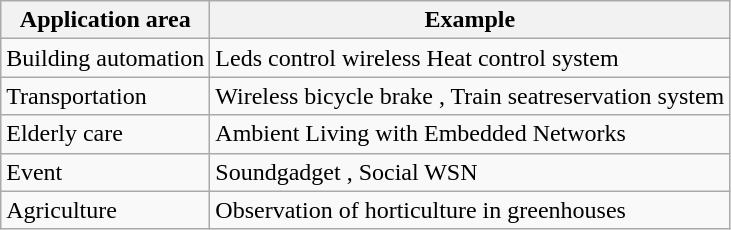<table class="wikitable">
<tr>
<th>Application area</th>
<th>Example</th>
</tr>
<tr>
<td>Building automation</td>
<td>Leds control wireless  Heat control system </td>
</tr>
<tr>
<td>Transportation</td>
<td>Wireless bicycle brake , Train seatreservation system </td>
</tr>
<tr>
<td>Elderly care</td>
<td>Ambient Living with Embedded Networks </td>
</tr>
<tr>
<td>Event</td>
<td>Soundgadget , Social WSN </td>
</tr>
<tr>
<td>Agriculture</td>
<td>Observation of horticulture in greenhouses </td>
</tr>
</table>
